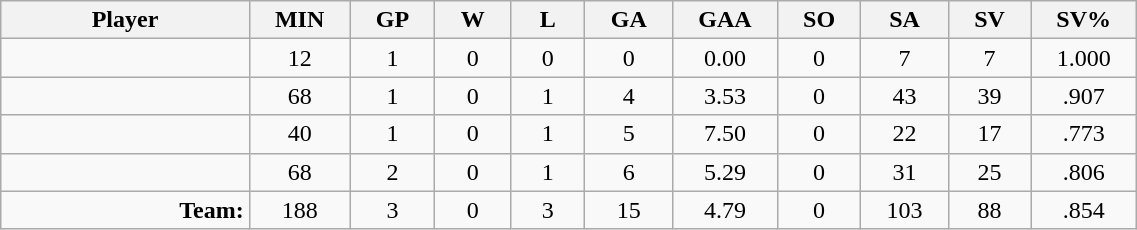<table class="wikitable sortable" width="60%">
<tr>
<th bgcolor="#DDDDFF" width="10%">Player</th>
<th width="3%" bgcolor="#DDDDFF" title="Minutes played">MIN</th>
<th width="3%" bgcolor="#DDDDFF" title="Games played in">GP</th>
<th width="3%" bgcolor="#DDDDFF" title="Wins">W</th>
<th width="3%" bgcolor="#DDDDFF"title="Losses">L</th>
<th width="3%" bgcolor="#DDDDFF" title="Goals against">GA</th>
<th width="3%" bgcolor="#DDDDFF" title="Goals against average">GAA</th>
<th width="3%" bgcolor="#DDDDFF" title="Shut-outs">SO</th>
<th width="3%" bgcolor="#DDDDFF" title="Shots against">SA</th>
<th width="3%" bgcolor="#DDDDFF" title="Shots saved">SV</th>
<th width="3%" bgcolor="#DDDDFF" title="Save percentage">SV%</th>
</tr>
<tr align="center">
<td align="right"></td>
<td>12</td>
<td>1</td>
<td>0</td>
<td>0</td>
<td>0</td>
<td>0.00</td>
<td>0</td>
<td>7</td>
<td>7</td>
<td>1.000</td>
</tr>
<tr align="center">
<td align="right"></td>
<td>68</td>
<td>1</td>
<td>0</td>
<td>1</td>
<td>4</td>
<td>3.53</td>
<td>0</td>
<td>43</td>
<td>39</td>
<td>.907</td>
</tr>
<tr align="center">
<td align="right"></td>
<td>40</td>
<td>1</td>
<td>0</td>
<td>1</td>
<td>5</td>
<td>7.50</td>
<td>0</td>
<td>22</td>
<td>17</td>
<td>.773</td>
</tr>
<tr align="center">
<td align="right"></td>
<td>68</td>
<td>2</td>
<td>0</td>
<td>1</td>
<td>6</td>
<td>5.29</td>
<td>0</td>
<td>31</td>
<td>25</td>
<td>.806</td>
</tr>
<tr align="center">
<td align="right"><strong>Team:</strong></td>
<td>188</td>
<td>3</td>
<td>0</td>
<td>3</td>
<td>15</td>
<td>4.79</td>
<td>0</td>
<td>103</td>
<td>88</td>
<td>.854</td>
</tr>
</table>
